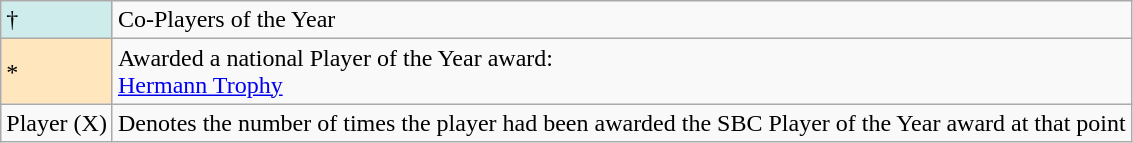<table class="wikitable">
<tr>
<td style="background-color:#CFECEC;">†</td>
<td>Co-Players of the Year</td>
</tr>
<tr>
<td style="background-color:#FFE6BD">*</td>
<td>Awarded a national Player of the Year award:<br><a href='#'>Hermann Trophy</a></td>
</tr>
<tr>
<td>Player (X)</td>
<td>Denotes the number of times the player had been awarded the SBC Player of the Year award at that point</td>
</tr>
</table>
